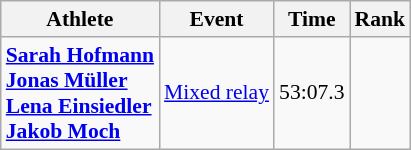<table class="wikitable" style="font-size:90%">
<tr>
<th>Athlete</th>
<th>Event</th>
<th>Time</th>
<th>Rank</th>
</tr>
<tr align=center>
<td align=left><strong><a href='#'>Sarah Hofmann</a><br><a href='#'>Jonas Müller</a><br><a href='#'>Lena Einsiedler</a><br><a href='#'>Jakob Moch</a></strong></td>
<td align=left><a href='#'>Mixed relay</a></td>
<td>53:07.3</td>
<td></td>
</tr>
</table>
